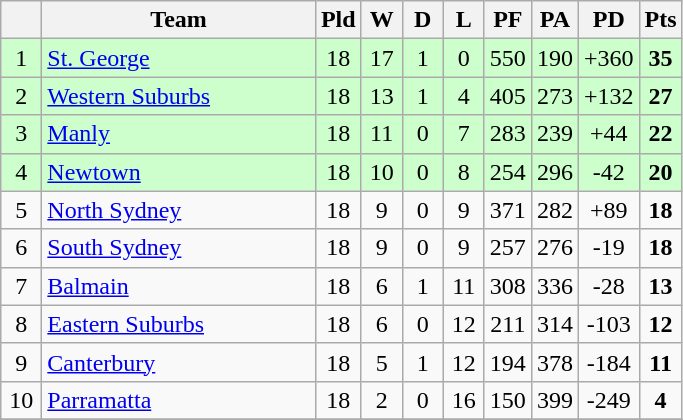<table class="wikitable" style="text-align:center;">
<tr>
<th width=20 abbr="Position×"></th>
<th width=175>Team</th>
<th width=20 abbr="Played">Pld</th>
<th width=20 abbr="Won">W</th>
<th width=20 abbr="Drawn">D</th>
<th width=20 abbr="Lost">L</th>
<th width=20 abbr="Points for">PF</th>
<th width=20 abbr="Points against">PA</th>
<th width=20 abbr="Points difference">PD</th>
<th width=20 abbr="Points">Pts</th>
</tr>
<tr style="background: #ccffcc;">
<td>1</td>
<td style="text-align:left;"> <a href='#'>St. George</a></td>
<td>18</td>
<td>17</td>
<td>1</td>
<td>0</td>
<td>550</td>
<td>190</td>
<td>+360</td>
<td><strong>35</strong></td>
</tr>
<tr style="background: #ccffcc;">
<td>2</td>
<td style="text-align:left;"> <a href='#'>Western Suburbs</a></td>
<td>18</td>
<td>13</td>
<td>1</td>
<td>4</td>
<td>405</td>
<td>273</td>
<td>+132</td>
<td><strong>27</strong></td>
</tr>
<tr style="background: #ccffcc;">
<td>3</td>
<td style="text-align:left;"> <a href='#'>Manly</a></td>
<td>18</td>
<td>11</td>
<td>0</td>
<td>7</td>
<td>283</td>
<td>239</td>
<td>+44</td>
<td><strong>22</strong></td>
</tr>
<tr style="background: #ccffcc;">
<td>4</td>
<td style="text-align:left;"> <a href='#'>Newtown</a></td>
<td>18</td>
<td>10</td>
<td>0</td>
<td>8</td>
<td>254</td>
<td>296</td>
<td>-42</td>
<td><strong>20</strong></td>
</tr>
<tr>
<td>5</td>
<td style="text-align:left;"> <a href='#'>North Sydney</a></td>
<td>18</td>
<td>9</td>
<td>0</td>
<td>9</td>
<td>371</td>
<td>282</td>
<td>+89</td>
<td><strong>18</strong></td>
</tr>
<tr>
<td>6</td>
<td style="text-align:left;"> <a href='#'>South Sydney</a></td>
<td>18</td>
<td>9</td>
<td>0</td>
<td>9</td>
<td>257</td>
<td>276</td>
<td>-19</td>
<td><strong>18</strong></td>
</tr>
<tr>
<td>7</td>
<td style="text-align:left;"> <a href='#'>Balmain</a></td>
<td>18</td>
<td>6</td>
<td>1</td>
<td>11</td>
<td>308</td>
<td>336</td>
<td>-28</td>
<td><strong>13</strong></td>
</tr>
<tr>
<td>8</td>
<td style="text-align:left;"> <a href='#'>Eastern Suburbs</a></td>
<td>18</td>
<td>6</td>
<td>0</td>
<td>12</td>
<td>211</td>
<td>314</td>
<td>-103</td>
<td><strong>12</strong></td>
</tr>
<tr>
<td>9</td>
<td style="text-align:left;"> <a href='#'>Canterbury</a></td>
<td>18</td>
<td>5</td>
<td>1</td>
<td>12</td>
<td>194</td>
<td>378</td>
<td>-184</td>
<td><strong>11</strong></td>
</tr>
<tr>
<td>10</td>
<td style="text-align:left;"> <a href='#'>Parramatta</a></td>
<td>18</td>
<td>2</td>
<td>0</td>
<td>16</td>
<td>150</td>
<td>399</td>
<td>-249</td>
<td><strong>4</strong></td>
</tr>
<tr>
</tr>
</table>
